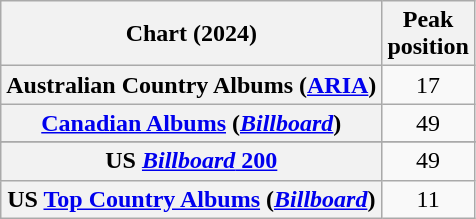<table class="wikitable sortable plainrowheaders" style="text-align:center">
<tr>
<th scope="col">Chart (2024)</th>
<th scope="col">Peak<br>position</th>
</tr>
<tr>
<th scope="row">Australian Country Albums (<a href='#'>ARIA</a>)</th>
<td>17</td>
</tr>
<tr>
<th scope="row"><a href='#'>Canadian Albums</a> (<em><a href='#'>Billboard</a></em>)</th>
<td>49</td>
</tr>
<tr>
</tr>
<tr>
</tr>
<tr>
<th scope="row">US <a href='#'><em>Billboard</em> 200</a></th>
<td>49</td>
</tr>
<tr>
<th scope="row">US <a href='#'>Top Country Albums</a> (<em><a href='#'>Billboard</a></em>)</th>
<td>11</td>
</tr>
</table>
